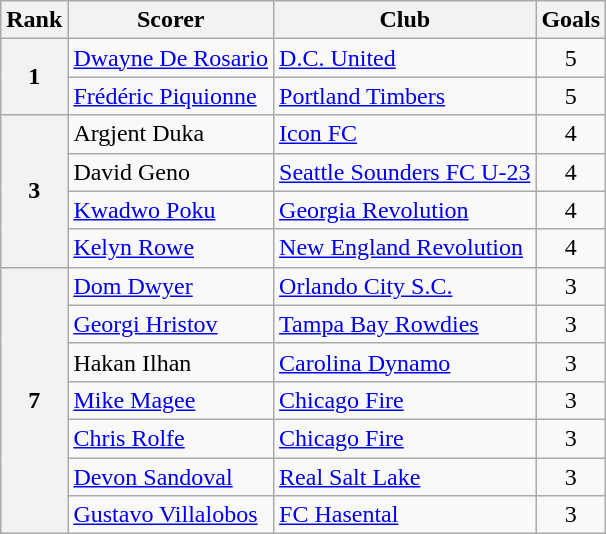<table class="wikitable" style="text-align:center">
<tr>
<th>Rank</th>
<th>Scorer</th>
<th>Club</th>
<th>Goals</th>
</tr>
<tr>
<th rowspan="2">1</th>
<td align=left> <a href='#'>Dwayne De Rosario</a></td>
<td align=left><a href='#'>D.C. United</a></td>
<td>5</td>
</tr>
<tr>
<td align=left> <a href='#'>Frédéric Piquionne</a></td>
<td align=left><a href='#'>Portland Timbers</a></td>
<td>5</td>
</tr>
<tr>
<th rowspan="4">3</th>
<td align=left> Argjent Duka</td>
<td align=left><a href='#'>Icon FC</a></td>
<td>4</td>
</tr>
<tr>
<td align=left> David Geno</td>
<td align=left><a href='#'>Seattle Sounders FC U-23</a></td>
<td>4</td>
</tr>
<tr>
<td align=left> <a href='#'>Kwadwo Poku</a></td>
<td align=left><a href='#'>Georgia Revolution</a></td>
<td>4</td>
</tr>
<tr>
<td align=left> <a href='#'>Kelyn Rowe</a></td>
<td align=left><a href='#'>New England Revolution</a></td>
<td>4</td>
</tr>
<tr>
<th rowspan="7">7</th>
<td align=left> <a href='#'>Dom Dwyer</a></td>
<td align=left><a href='#'>Orlando City S.C.</a></td>
<td>3</td>
</tr>
<tr>
<td align=left> <a href='#'>Georgi Hristov</a></td>
<td align=left><a href='#'>Tampa Bay Rowdies</a></td>
<td>3</td>
</tr>
<tr>
<td align=left> Hakan Ilhan</td>
<td align=left><a href='#'>Carolina Dynamo</a></td>
<td>3</td>
</tr>
<tr>
<td align=left> <a href='#'>Mike Magee</a></td>
<td align=left><a href='#'>Chicago Fire</a></td>
<td>3</td>
</tr>
<tr>
<td align=left> <a href='#'>Chris Rolfe</a></td>
<td align=left><a href='#'>Chicago Fire</a></td>
<td>3</td>
</tr>
<tr>
<td align=left> <a href='#'>Devon Sandoval</a></td>
<td align=left><a href='#'>Real Salt Lake</a></td>
<td>3</td>
</tr>
<tr>
<td align=left> <a href='#'>Gustavo Villalobos</a></td>
<td align=left><a href='#'>FC Hasental</a></td>
<td>3</td>
</tr>
</table>
